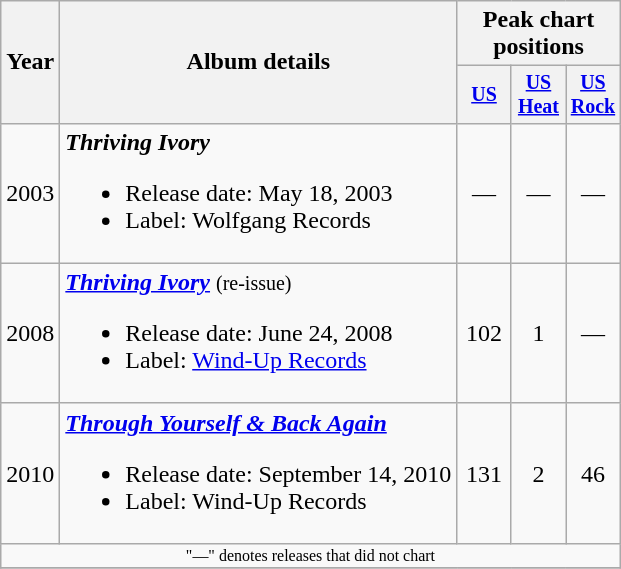<table class="wikitable" style="text-align:center;">
<tr>
<th rowspan="2">Year</th>
<th rowspan="2">Album details</th>
<th colspan="3">Peak chart positions</th>
</tr>
<tr style="font-size:smaller;">
<th width="30"><a href='#'>US</a><br></th>
<th width="30"><a href='#'>US Heat</a><br></th>
<th width="30"><a href='#'>US Rock</a><br></th>
</tr>
<tr>
<td>2003</td>
<td align="left"><strong><em>Thriving Ivory</em></strong><br><ul><li>Release date: May 18, 2003</li><li>Label: Wolfgang Records</li></ul></td>
<td>—</td>
<td>—</td>
<td>—</td>
</tr>
<tr>
<td>2008</td>
<td align="left"><strong><em><a href='#'>Thriving Ivory</a></em></strong> <small>(re-issue)</small><br><ul><li>Release date: June 24, 2008</li><li>Label: <a href='#'>Wind-Up Records</a></li></ul></td>
<td>102</td>
<td>1</td>
<td>—</td>
</tr>
<tr>
<td>2010</td>
<td align="left"><strong><em><a href='#'>Through Yourself & Back Again</a></em></strong><br><ul><li>Release date: September 14, 2010</li><li>Label: Wind-Up Records</li></ul></td>
<td>131</td>
<td>2</td>
<td>46</td>
</tr>
<tr>
<td colspan="10" style="font-size:8pt">"—" denotes releases that did not chart</td>
</tr>
<tr>
</tr>
</table>
